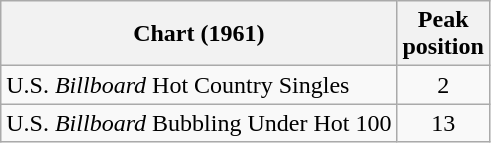<table class="wikitable sortable">
<tr>
<th>Chart (1961)</th>
<th>Peak<br>position</th>
</tr>
<tr>
<td>U.S. <em>Billboard</em> Hot Country Singles</td>
<td align="center">2</td>
</tr>
<tr>
<td>U.S. <em>Billboard</em> Bubbling Under Hot 100</td>
<td align="center">13</td>
</tr>
</table>
